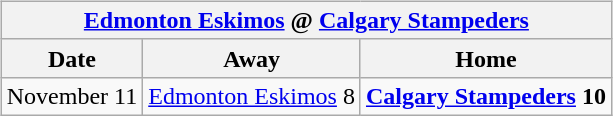<table cellspacing="10">
<tr>
<td valign="top"><br><table class="wikitable">
<tr>
<th colspan="4"><a href='#'>Edmonton Eskimos</a> @ <a href='#'>Calgary Stampeders</a></th>
</tr>
<tr>
<th>Date</th>
<th>Away</th>
<th>Home</th>
</tr>
<tr>
<td>November 11</td>
<td><a href='#'>Edmonton Eskimos</a> 8</td>
<td><strong><a href='#'>Calgary Stampeders</a> 10</strong></td>
</tr>
</table>
</td>
</tr>
</table>
